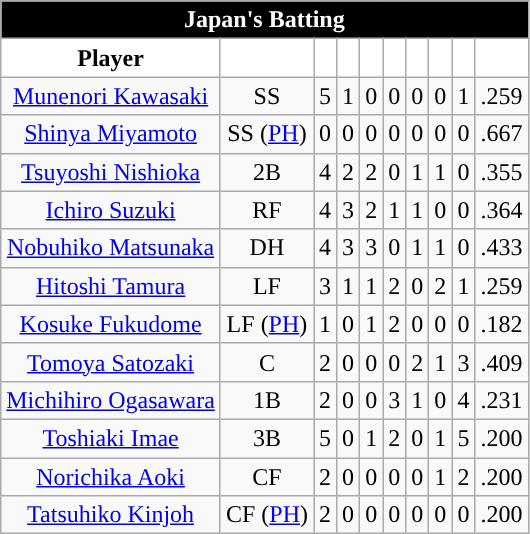<table class="wikitable sortable" style="text-align:center;">
<tr>
<th colspan=10 style="background: #000000; color: #FFFFFF;"> Japan's Batting</th>
</tr>
<tr>
<th style="background-color: #FFFFFF; color: #000000;">Player</th>
<th style="background-color: #FFFFFF; color: #000000;"><a href='#'></a></th>
<th style="background-color: #FFFFFF; color: #000000;"></th>
<th style="background-color: #FFFFFF; color: #000000;"></th>
<th style="background-color: #FFFFFF; color: #000000;"></th>
<th style="background-color: #FFFFFF; color: #000000;"></th>
<th style="background-color: #FFFFFF; color: #000000;"></th>
<th style="background-color: #FFFFFF; color: #000000;"></th>
<th style="background-color: #FFFFFF; color: #000000;"></th>
<th style="background-color: #FFFFFF; color: #000000;"></th>
</tr>
<tr>
<td><a href='#'>Munenori Kawasaki</a></td>
<td>SS</td>
<td>5</td>
<td>1</td>
<td>0</td>
<td>0</td>
<td>0</td>
<td>0</td>
<td>1</td>
<td>.259</td>
</tr>
<tr>
<td><a href='#'>Shinya Miyamoto</a></td>
<td>SS (<a href='#'>PH</a>)</td>
<td>0</td>
<td>0</td>
<td>0</td>
<td>0</td>
<td>0</td>
<td>0</td>
<td>0</td>
<td>.667</td>
</tr>
<tr>
<td><a href='#'>Tsuyoshi Nishioka</a></td>
<td>2B</td>
<td>4</td>
<td>2</td>
<td>2</td>
<td>0</td>
<td>1</td>
<td>1</td>
<td>0</td>
<td>.355</td>
</tr>
<tr>
<td><a href='#'>Ichiro Suzuki</a></td>
<td>RF</td>
<td>4</td>
<td>3</td>
<td>2</td>
<td>1</td>
<td>1</td>
<td>0</td>
<td>0</td>
<td>.364</td>
</tr>
<tr>
<td><a href='#'>Nobuhiko Matsunaka</a></td>
<td>DH</td>
<td>4</td>
<td>3</td>
<td>3</td>
<td>0</td>
<td>1</td>
<td>1</td>
<td>0</td>
<td>.433</td>
</tr>
<tr>
<td><a href='#'>Hitoshi Tamura</a></td>
<td>LF</td>
<td>3</td>
<td>1</td>
<td>1</td>
<td>2</td>
<td>0</td>
<td>2</td>
<td>1</td>
<td>.259</td>
</tr>
<tr>
<td><a href='#'>Kosuke Fukudome</a></td>
<td>LF (<a href='#'>PH</a>)</td>
<td>1</td>
<td>0</td>
<td>1</td>
<td>2</td>
<td>0</td>
<td>0</td>
<td>0</td>
<td>.182</td>
</tr>
<tr>
<td><a href='#'>Tomoya Satozaki</a></td>
<td>C</td>
<td>2</td>
<td>0</td>
<td>0</td>
<td>0</td>
<td>2</td>
<td>1</td>
<td>3</td>
<td>.409</td>
</tr>
<tr>
<td><a href='#'>Michihiro Ogasawara</a></td>
<td>1B</td>
<td>2</td>
<td>0</td>
<td>0</td>
<td>3</td>
<td>1</td>
<td>0</td>
<td>4</td>
<td>.231</td>
</tr>
<tr>
<td><a href='#'>Toshiaki Imae</a></td>
<td>3B</td>
<td>5</td>
<td>0</td>
<td>1</td>
<td>2</td>
<td>0</td>
<td>1</td>
<td>5</td>
<td>.200</td>
</tr>
<tr>
<td><a href='#'>Norichika Aoki</a></td>
<td>CF</td>
<td>2</td>
<td>0</td>
<td>0</td>
<td>0</td>
<td>0</td>
<td>1</td>
<td>2</td>
<td>.200</td>
</tr>
<tr>
<td><a href='#'>Tatsuhiko Kinjoh</a></td>
<td>CF (<a href='#'>PH</a>)</td>
<td>2</td>
<td>0</td>
<td>0</td>
<td>0</td>
<td>0</td>
<td>0</td>
<td>0</td>
<td>.200</td>
</tr>
</table>
